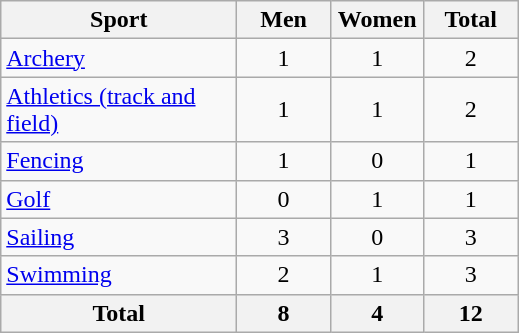<table class="wikitable sortable" style="text-align:center;">
<tr>
<th width=150>Sport</th>
<th width=55>Men</th>
<th width=55>Women</th>
<th width=55>Total</th>
</tr>
<tr>
<td align=left><a href='#'>Archery</a></td>
<td>1</td>
<td>1</td>
<td>2</td>
</tr>
<tr>
<td align=left><a href='#'>Athletics (track and field)</a></td>
<td>1</td>
<td>1</td>
<td>2</td>
</tr>
<tr>
<td align=left><a href='#'>Fencing</a></td>
<td>1</td>
<td>0</td>
<td>1</td>
</tr>
<tr>
<td align=left><a href='#'>Golf</a></td>
<td>0</td>
<td>1</td>
<td>1</td>
</tr>
<tr>
<td align=left><a href='#'>Sailing</a></td>
<td>3</td>
<td>0</td>
<td>3</td>
</tr>
<tr>
<td align=left><a href='#'>Swimming</a></td>
<td>2</td>
<td>1</td>
<td>3</td>
</tr>
<tr>
<th>Total</th>
<th>8</th>
<th>4</th>
<th>12</th>
</tr>
</table>
